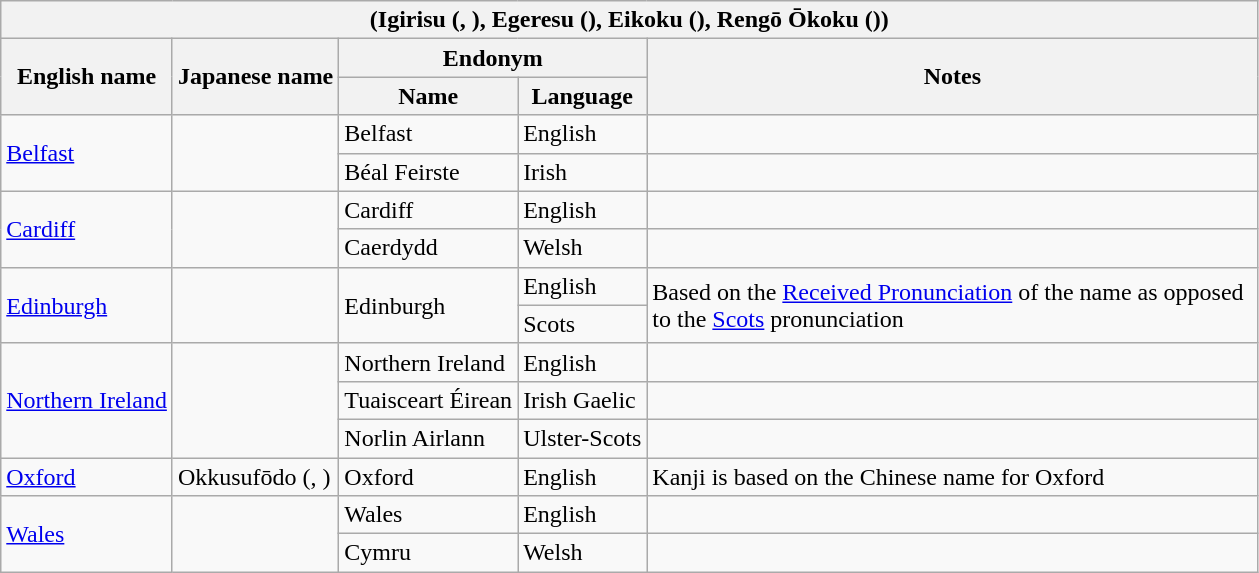<table class="wikitable sortable">
<tr>
<th colspan="5"> (Igirisu (, ), Egeresu (), Eikoku (), Rengō Ōkoku ())</th>
</tr>
<tr>
<th rowspan="2">English name</th>
<th rowspan="2">Japanese name</th>
<th colspan="2">Endonym</th>
<th width=400pt rowspan="2">Notes</th>
</tr>
<tr>
<th>Name</th>
<th>Language</th>
</tr>
<tr>
<td rowspan="2"><a href='#'>Belfast</a></td>
<td rowspan="2"></td>
<td>Belfast</td>
<td>English</td>
<td></td>
</tr>
<tr>
<td>Béal Feirste</td>
<td>Irish</td>
<td></td>
</tr>
<tr>
<td rowspan="2"><a href='#'>Cardiff</a></td>
<td rowspan="2"></td>
<td>Cardiff</td>
<td>English</td>
<td></td>
</tr>
<tr>
<td>Caerdydd</td>
<td>Welsh</td>
<td></td>
</tr>
<tr>
<td rowspan="2"><a href='#'>Edinburgh</a></td>
<td rowspan="2"><br></td>
<td rowspan="2">Edinburgh</td>
<td>English</td>
<td rowspan="2">Based on the <a href='#'>Received Pronunciation</a> of the name as opposed to the <a href='#'>Scots</a> pronunciation</td>
</tr>
<tr>
<td>Scots</td>
</tr>
<tr>
<td rowspan="3"><a href='#'>Northern Ireland</a></td>
<td rowspan="3"></td>
<td>Northern Ireland</td>
<td>English</td>
<td></td>
</tr>
<tr>
<td>Tuaisceart Éirean</td>
<td>Irish Gaelic</td>
<td></td>
</tr>
<tr>
<td>Norlin Airlann</td>
<td>Ulster-Scots</td>
<td></td>
</tr>
<tr>
<td><a href='#'>Oxford</a></td>
<td>Okkusufōdo (, )</td>
<td>Oxford</td>
<td>English</td>
<td>Kanji  is based on the Chinese name for Oxford</td>
</tr>
<tr>
<td rowspan=2><a href='#'>Wales</a></td>
<td rowspan=2></td>
<td>Wales</td>
<td>English</td>
<td></td>
</tr>
<tr>
<td>Cymru</td>
<td>Welsh</td>
</tr>
</table>
